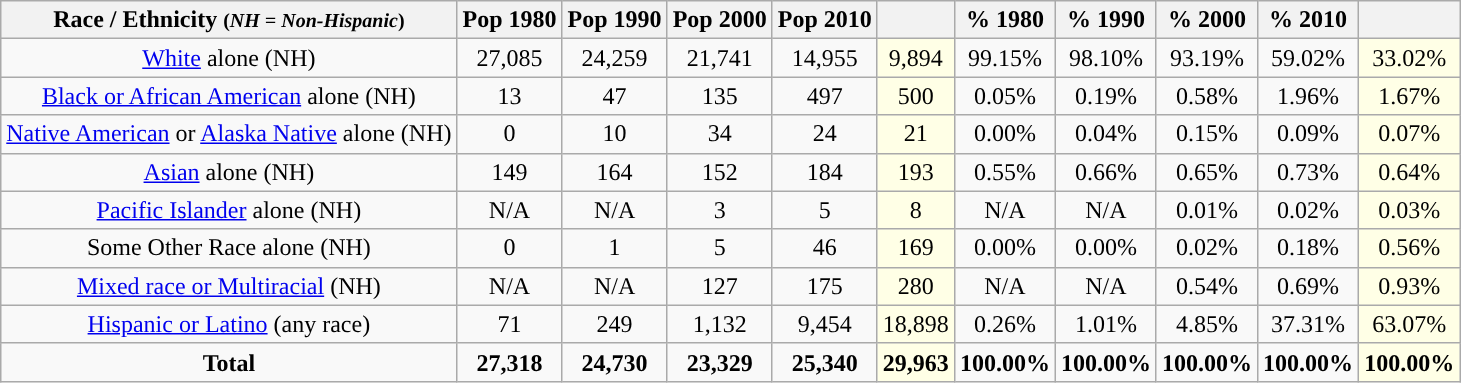<table class="wikitable" style="text-align:center;">
<tr>
<th>Race / Ethnicity <small>(<em>NH = Non-Hispanic</em>)</small></th>
<th>Pop 1980</th>
<th>Pop 1990</th>
<th>Pop 2000</th>
<th>Pop 2010</th>
<th></th>
<th>% 1980</th>
<th>% 1990</th>
<th>% 2000</th>
<th>% 2010</th>
<th></th>
</tr>
<tr>
<td><a href='#'>White</a> alone (NH)</td>
<td>27,085</td>
<td>24,259</td>
<td>21,741</td>
<td>14,955</td>
<td style='background: #ffffe6;'>9,894</td>
<td>99.15%</td>
<td>98.10%</td>
<td>93.19%</td>
<td>59.02%</td>
<td style='background: #ffffe6;'>33.02%</td>
</tr>
<tr>
<td><a href='#'>Black or African American</a> alone (NH)</td>
<td>13</td>
<td>47</td>
<td>135</td>
<td>497</td>
<td style='background: #ffffe6;'>500</td>
<td>0.05%</td>
<td>0.19%</td>
<td>0.58%</td>
<td>1.96%</td>
<td style='background: #ffffe6;'>1.67%</td>
</tr>
<tr>
<td><a href='#'>Native American</a> or <a href='#'>Alaska Native</a> alone (NH)</td>
<td>0</td>
<td>10</td>
<td>34</td>
<td>24</td>
<td style='background: #ffffe6;'>21</td>
<td>0.00%</td>
<td>0.04%</td>
<td>0.15%</td>
<td>0.09%</td>
<td style='background: #ffffe6;'>0.07%</td>
</tr>
<tr>
<td><a href='#'>Asian</a> alone (NH)</td>
<td>149</td>
<td>164</td>
<td>152</td>
<td>184</td>
<td style='background: #ffffe6;'>193</td>
<td>0.55%</td>
<td>0.66%</td>
<td>0.65%</td>
<td>0.73%</td>
<td style='background: #ffffe6;'>0.64%</td>
</tr>
<tr>
<td><a href='#'>Pacific Islander</a> alone (NH)</td>
<td>N/A</td>
<td>N/A</td>
<td>3</td>
<td>5</td>
<td style='background: #ffffe6;'>8</td>
<td>N/A</td>
<td>N/A</td>
<td>0.01%</td>
<td>0.02%</td>
<td style='background: #ffffe6;'>0.03%</td>
</tr>
<tr>
<td>Some Other Race alone (NH)</td>
<td>0</td>
<td>1</td>
<td>5</td>
<td>46</td>
<td style='background: #ffffe6;'>169</td>
<td>0.00%</td>
<td>0.00%</td>
<td>0.02%</td>
<td>0.18%</td>
<td style='background: #ffffe6;'>0.56%</td>
</tr>
<tr>
<td><a href='#'>Mixed race or Multiracial</a> (NH)</td>
<td>N/A</td>
<td>N/A</td>
<td>127</td>
<td>175</td>
<td style='background: #ffffe6;'>280</td>
<td>N/A</td>
<td>N/A</td>
<td>0.54%</td>
<td>0.69%</td>
<td style='background: #ffffe6;'>0.93%</td>
</tr>
<tr>
<td><a href='#'>Hispanic or Latino</a> (any race)</td>
<td>71</td>
<td>249</td>
<td>1,132</td>
<td>9,454</td>
<td style='background: #ffffe6;'>18,898</td>
<td>0.26%</td>
<td>1.01%</td>
<td>4.85%</td>
<td>37.31%</td>
<td style='background: #ffffe6;'>63.07%</td>
</tr>
<tr>
<td><strong>Total</strong></td>
<td><strong>27,318</strong></td>
<td><strong>24,730</strong></td>
<td><strong>23,329</strong></td>
<td><strong>25,340</strong></td>
<td style='background: #ffffe6;'><strong>29,963</strong></td>
<td><strong>100.00%</strong></td>
<td><strong>100.00%</strong></td>
<td><strong>100.00%</strong></td>
<td><strong>100.00%</strong></td>
<td style='background: #ffffe6;'><strong>100.00%</strong></td>
</tr>
</table>
